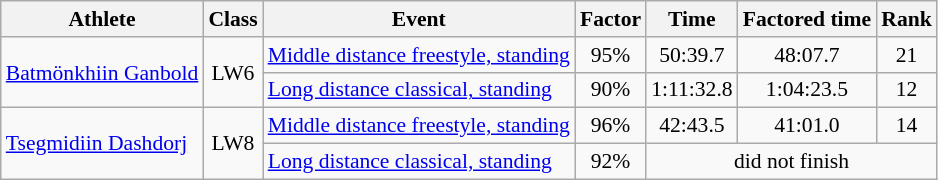<table class=wikitable style="text-align:center; font-size:90%">
<tr>
<th>Athlete</th>
<th>Class</th>
<th>Event</th>
<th>Factor</th>
<th>Time</th>
<th>Factored time</th>
<th>Rank</th>
</tr>
<tr>
<td rowspan=2 align=left><a href='#'>Batmönkhiin Ganbold</a></td>
<td rowspan=2>LW6</td>
<td align=left><a href='#'>Middle distance freestyle, standing</a></td>
<td>95%</td>
<td>50:39.7</td>
<td>48:07.7</td>
<td>21</td>
</tr>
<tr>
<td align=left><a href='#'>Long distance classical, standing</a></td>
<td>90%</td>
<td>1:11:32.8</td>
<td>1:04:23.5</td>
<td>12</td>
</tr>
<tr>
<td rowspan=2 align=left><a href='#'>Tsegmidiin Dashdorj</a></td>
<td rowspan=2>LW8</td>
<td align=left><a href='#'>Middle distance freestyle, standing</a></td>
<td>96%</td>
<td>42:43.5</td>
<td>41:01.0</td>
<td>14</td>
</tr>
<tr>
<td align=left><a href='#'>Long distance classical, standing</a></td>
<td>92%</td>
<td colspan=3>did not finish</td>
</tr>
</table>
